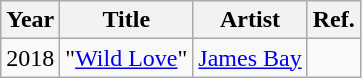<table class="wikitable">
<tr>
<th>Year</th>
<th>Title</th>
<th>Artist</th>
<th>Ref.</th>
</tr>
<tr>
<td>2018</td>
<td>"<a href='#'>Wild Love</a>"</td>
<td><a href='#'>James Bay</a></td>
<td></td>
</tr>
</table>
